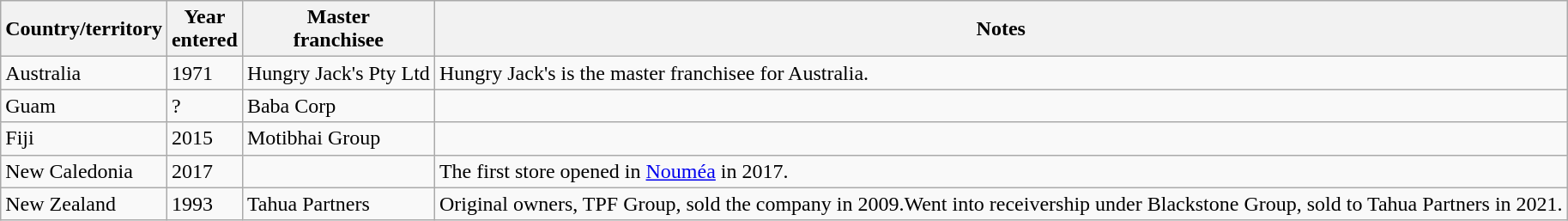<table class="wikitable sortable">
<tr>
<th>Country/territory</th>
<th>Year<br>entered</th>
<th>Master<br>franchisee</th>
<th class=unsortable>Notes</th>
</tr>
<tr>
<td>Australia</td>
<td>1971</td>
<td>Hungry Jack's Pty Ltd</td>
<td>Hungry Jack's is the master franchisee for Australia.</td>
</tr>
<tr>
<td>Guam</td>
<td>?</td>
<td>Baba Corp</td>
<td></td>
</tr>
<tr>
<td>Fiji</td>
<td>2015</td>
<td>Motibhai Group</td>
<td></td>
</tr>
<tr>
<td>New Caledonia</td>
<td>2017</td>
<td></td>
<td>The first store opened in <a href='#'>Nouméa</a> in 2017.</td>
</tr>
<tr>
<td>New Zealand</td>
<td>1993</td>
<td>Tahua Partners</td>
<td>Original owners, TPF Group, sold the company in 2009.Went into receivership under Blackstone Group, sold to Tahua Partners in 2021.</td>
</tr>
</table>
